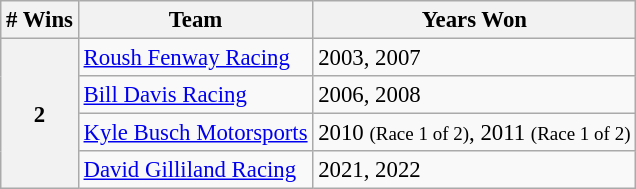<table class="wikitable" style="font-size: 95%;">
<tr>
<th># Wins</th>
<th>Team</th>
<th>Years Won</th>
</tr>
<tr>
<th rowspan="4">2</th>
<td><a href='#'>Roush Fenway Racing</a></td>
<td>2003, 2007</td>
</tr>
<tr>
<td><a href='#'>Bill Davis Racing</a></td>
<td>2006, 2008</td>
</tr>
<tr>
<td><a href='#'>Kyle Busch Motorsports</a></td>
<td>2010 <small>(Race 1 of 2)</small>, 2011 <small>(Race 1 of 2)</small></td>
</tr>
<tr>
<td><a href='#'>David Gilliland Racing</a></td>
<td>2021, 2022</td>
</tr>
</table>
